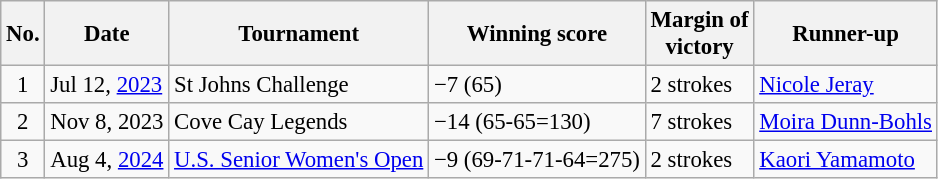<table class="wikitable" style="font-size:95%;">
<tr>
<th>No.</th>
<th>Date</th>
<th>Tournament</th>
<th>Winning score</th>
<th>Margin of<br>victory</th>
<th>Runner-up</th>
</tr>
<tr>
<td align=center>1</td>
<td>Jul 12, <a href='#'>2023</a></td>
<td>St Johns Challenge</td>
<td>−7 (65)</td>
<td>2 strokes</td>
<td> <a href='#'>Nicole Jeray</a></td>
</tr>
<tr>
<td align=center>2</td>
<td>Nov 8, 2023</td>
<td>Cove Cay Legends</td>
<td>−14 (65-65=130)</td>
<td>7 strokes</td>
<td> <a href='#'>Moira Dunn-Bohls</a></td>
</tr>
<tr>
<td align=center>3</td>
<td>Aug 4, <a href='#'>2024</a></td>
<td><a href='#'>U.S. Senior Women's Open</a></td>
<td>−9 (69-71-71-64=275)</td>
<td>2 strokes</td>
<td> <a href='#'>Kaori Yamamoto</a></td>
</tr>
</table>
